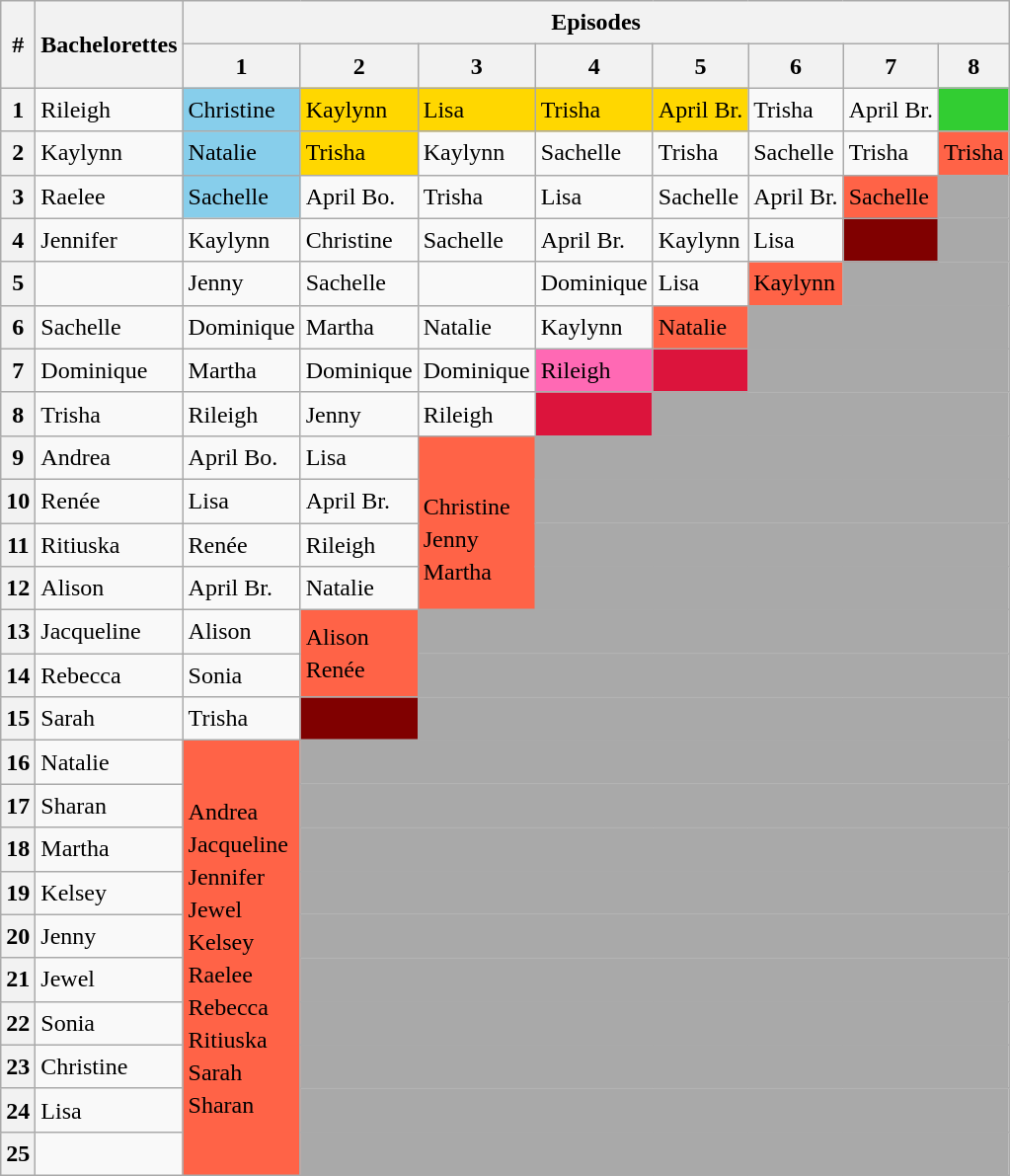<table class="wikitable" style="line-height:22px" style="text-align:center">
<tr>
<th rowspan=2>#</th>
<th rowspan=2>Bachelorettes</th>
<th colspan=8>Episodes</th>
</tr>
<tr>
<th>1</th>
<th>2</th>
<th>3</th>
<th>4</th>
<th>5</th>
<th>6</th>
<th>7</th>
<th>8</th>
</tr>
<tr>
<th>1</th>
<td>Rileigh</td>
<td bgcolor="skyblue">Christine</td>
<td bgcolor="gold">Kaylynn</td>
<td bgcolor="gold">Lisa</td>
<td bgcolor="gold">Trisha</td>
<td bgcolor="gold">April Br.</td>
<td>Trisha</td>
<td>April Br.</td>
<td bgcolor="limegreen"></td>
</tr>
<tr>
<th>2</th>
<td>Kaylynn</td>
<td bgcolor="skyblue">Natalie</td>
<td bgcolor="gold">Trisha</td>
<td>Kaylynn</td>
<td>Sachelle</td>
<td>Trisha</td>
<td>Sachelle</td>
<td>Trisha</td>
<td bgcolor="tomato">Trisha</td>
</tr>
<tr>
<th>3</th>
<td>Raelee</td>
<td bgcolor="skyblue">Sachelle</td>
<td>April Bo.</td>
<td>Trisha</td>
<td>Lisa</td>
<td>Sachelle</td>
<td>April Br.</td>
<td bgcolor="tomato">Sachelle</td>
<td bgcolor="A9A9A9" colspan=1></td>
</tr>
<tr>
<th>4</th>
<td>Jennifer</td>
<td>Kaylynn</td>
<td>Christine</td>
<td>Sachelle</td>
<td>April Br.</td>
<td>Kaylynn</td>
<td>Lisa</td>
<td bgcolor="maroon"></td>
<td bgcolor="A9A9A9" colspan=1></td>
</tr>
<tr>
<th>5</th>
<td></td>
<td>Jenny</td>
<td>Sachelle</td>
<td></td>
<td>Dominique</td>
<td>Lisa</td>
<td bgcolor="tomato">Kaylynn</td>
<td bgcolor="A9A9A9" colspan=2></td>
</tr>
<tr>
<th>6</th>
<td>Sachelle</td>
<td>Dominique</td>
<td>Martha</td>
<td>Natalie</td>
<td>Kaylynn</td>
<td bgcolor="tomato">Natalie</td>
<td bgcolor="A9A9A9" colspan=3></td>
</tr>
<tr>
<th>7</th>
<td>Dominique</td>
<td>Martha</td>
<td>Dominique</td>
<td>Dominique</td>
<td bgcolor="hotpink">Rileigh</td>
<td bgcolor="crimson"></td>
<td bgcolor="A9A9A9" colspan=3></td>
</tr>
<tr>
<th>8</th>
<td>Trisha</td>
<td>Rileigh</td>
<td>Jenny</td>
<td>Rileigh</td>
<td bgcolor="crimson"></td>
<td bgcolor="A9A9A9" colspan=4></td>
</tr>
<tr>
<th>9</th>
<td>Andrea</td>
<td>April Bo.</td>
<td>Lisa</td>
<td rowspan="4" bgcolor="tomato"><br>Christine<br>Jenny<br>Martha</td>
<td bgcolor="A9A9A9" colspan=5></td>
</tr>
<tr>
<th>10</th>
<td>Renée</td>
<td>Lisa</td>
<td>April Br.</td>
<td bgcolor="A9A9A9" colspan=5></td>
</tr>
<tr>
<th>11</th>
<td>Ritiuska</td>
<td>Renée</td>
<td>Rileigh</td>
<td bgcolor="A9A9A9" colspan=5></td>
</tr>
<tr>
<th>12</th>
<td>Alison</td>
<td>April Br.</td>
<td>Natalie</td>
<td bgcolor="A9A9A9" colspan=5></td>
</tr>
<tr>
<th>13</th>
<td>Jacqueline</td>
<td>Alison</td>
<td rowspan="2" bgcolor="tomato">Alison<br>Renée</td>
<td bgcolor="A9A9A9" colspan=6></td>
</tr>
<tr>
<th>14</th>
<td>Rebecca</td>
<td>Sonia</td>
<td bgcolor="A9A9A9" colspan=6></td>
</tr>
<tr>
<th>15</th>
<td>Sarah</td>
<td>Trisha</td>
<td bgcolor="maroon"></td>
<td bgcolor="A9A9A9" colspan=6></td>
</tr>
<tr>
<th>16</th>
<td>Natalie</td>
<td rowspan="10" bgcolor="tomato">Andrea<br>Jacqueline<br>Jennifer<br>Jewel<br>Kelsey<br>Raelee<br>Rebecca<br>Ritiuska<br>Sarah<br>Sharan</td>
<td bgcolor="A9A9A9" colspan=7></td>
</tr>
<tr>
<th>17</th>
<td>Sharan</td>
<td bgcolor="A9A9A9" colspan=7></td>
</tr>
<tr>
<th>18</th>
<td>Martha</td>
<td bgcolor="A9A9A9" colspan=7></td>
</tr>
<tr>
<th>19</th>
<td>Kelsey</td>
<td bgcolor="A9A9A9" colspan=7></td>
</tr>
<tr>
<th>20</th>
<td>Jenny</td>
<td bgcolor="A9A9A9" colspan=7></td>
</tr>
<tr>
<th>21</th>
<td>Jewel</td>
<td bgcolor="A9A9A9" colspan=7></td>
</tr>
<tr>
<th>22</th>
<td>Sonia</td>
<td bgcolor="A9A9A9" colspan=7></td>
</tr>
<tr>
<th>23</th>
<td>Christine</td>
<td bgcolor="A9A9A9" colspan=7></td>
</tr>
<tr>
<th>24</th>
<td>Lisa</td>
<td bgcolor="A9A9A9" colspan=7></td>
</tr>
<tr>
<th>25</th>
<td></td>
<td bgcolor="A9A9A9" colspan=7></td>
</tr>
</table>
